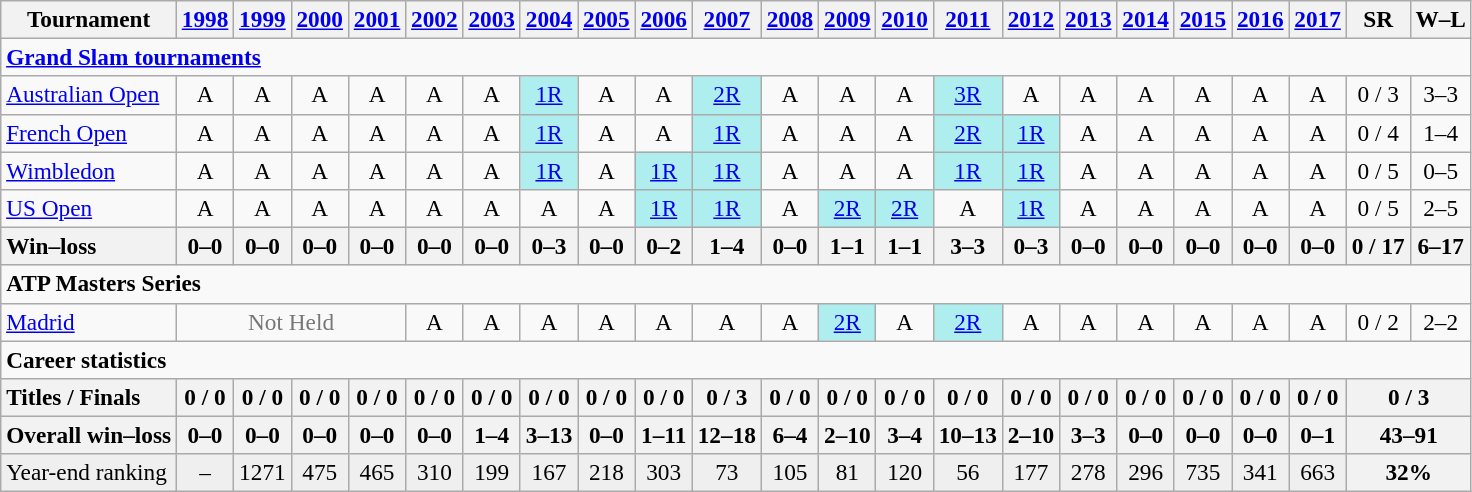<table class=wikitable style=text-align:center;font-size:97%>
<tr>
<th>Tournament</th>
<th><a href='#'>1998</a></th>
<th><a href='#'>1999</a></th>
<th><a href='#'>2000</a></th>
<th><a href='#'>2001</a></th>
<th><a href='#'>2002</a></th>
<th><a href='#'>2003</a></th>
<th><a href='#'>2004</a></th>
<th><a href='#'>2005</a></th>
<th><a href='#'>2006</a></th>
<th><a href='#'>2007</a></th>
<th><a href='#'>2008</a></th>
<th><a href='#'>2009</a></th>
<th><a href='#'>2010</a></th>
<th><a href='#'>2011</a></th>
<th><a href='#'>2012</a></th>
<th><a href='#'>2013</a></th>
<th><a href='#'>2014</a></th>
<th><a href='#'>2015</a></th>
<th><a href='#'>2016</a></th>
<th><a href='#'>2017</a></th>
<th>SR</th>
<th>W–L</th>
</tr>
<tr>
<td colspan=23 align=left><strong><a href='#'>Grand Slam tournaments</a></strong></td>
</tr>
<tr>
<td align=left><a href='#'>Australian Open</a></td>
<td>A</td>
<td>A</td>
<td>A</td>
<td>A</td>
<td>A</td>
<td>A</td>
<td bgcolor=afeeee><a href='#'>1R</a></td>
<td>A</td>
<td>A</td>
<td bgcolor=afeeee><a href='#'>2R</a></td>
<td>A</td>
<td>A</td>
<td>A</td>
<td bgcolor=afeeee><a href='#'>3R</a></td>
<td>A</td>
<td>A</td>
<td>A</td>
<td>A</td>
<td>A</td>
<td>A</td>
<td>0 / 3</td>
<td>3–3</td>
</tr>
<tr>
<td align=left><a href='#'>French Open</a></td>
<td>A</td>
<td>A</td>
<td>A</td>
<td>A</td>
<td>A</td>
<td>A</td>
<td bgcolor=afeeee><a href='#'>1R</a></td>
<td>A</td>
<td>A</td>
<td bgcolor=afeeee><a href='#'>1R</a></td>
<td>A</td>
<td>A</td>
<td>A</td>
<td bgcolor=afeeee><a href='#'>2R</a></td>
<td bgcolor=afeeee><a href='#'>1R</a></td>
<td>A</td>
<td>A</td>
<td>A</td>
<td>A</td>
<td>A</td>
<td>0 / 4</td>
<td>1–4</td>
</tr>
<tr>
<td align=left><a href='#'>Wimbledon</a></td>
<td>A</td>
<td>A</td>
<td>A</td>
<td>A</td>
<td>A</td>
<td>A</td>
<td bgcolor=afeeee><a href='#'>1R</a></td>
<td>A</td>
<td bgcolor=afeeee><a href='#'>1R</a></td>
<td bgcolor=afeeee><a href='#'>1R</a></td>
<td>A</td>
<td>A</td>
<td>A</td>
<td bgcolor=afeeee><a href='#'>1R</a></td>
<td bgcolor=afeeee><a href='#'>1R</a></td>
<td>A</td>
<td>A</td>
<td>A</td>
<td>A</td>
<td>A</td>
<td>0 / 5</td>
<td>0–5</td>
</tr>
<tr>
<td align=left><a href='#'>US Open</a></td>
<td>A</td>
<td>A</td>
<td>A</td>
<td>A</td>
<td>A</td>
<td>A</td>
<td>A</td>
<td>A</td>
<td bgcolor=afeeee><a href='#'>1R</a></td>
<td bgcolor=afeeee><a href='#'>1R</a></td>
<td>A</td>
<td bgcolor=afeeee><a href='#'>2R</a></td>
<td bgcolor=afeeee><a href='#'>2R</a></td>
<td>A</td>
<td bgcolor=afeeee><a href='#'>1R</a></td>
<td>A</td>
<td>A</td>
<td>A</td>
<td>A</td>
<td>A</td>
<td>0 / 5</td>
<td>2–5</td>
</tr>
<tr>
<th style=text-align:left>Win–loss</th>
<th>0–0</th>
<th>0–0</th>
<th>0–0</th>
<th>0–0</th>
<th>0–0</th>
<th>0–0</th>
<th>0–3</th>
<th>0–0</th>
<th>0–2</th>
<th>1–4</th>
<th>0–0</th>
<th>1–1</th>
<th>1–1</th>
<th>3–3</th>
<th>0–3</th>
<th>0–0</th>
<th>0–0</th>
<th>0–0</th>
<th>0–0</th>
<th>0–0</th>
<th>0 / 17</th>
<th>6–17</th>
</tr>
<tr>
<td colspan=23 align="left"><strong>ATP Masters Series</strong></td>
</tr>
<tr>
<td align=left><a href='#'>Madrid</a></td>
<td colspan=4 style=color:#767676>Not Held</td>
<td>A</td>
<td>A</td>
<td>A</td>
<td>A</td>
<td>A</td>
<td>A</td>
<td>A</td>
<td bgcolor=afeeee><a href='#'>2R</a></td>
<td>A</td>
<td bgcolor=afeeee><a href='#'>2R</a></td>
<td>A</td>
<td>A</td>
<td>A</td>
<td>A</td>
<td>A</td>
<td>A</td>
<td>0 / 2</td>
<td>2–2</td>
</tr>
<tr>
<td colspan=23 align="left"><strong>Career statistics</strong></td>
</tr>
<tr>
<th style=text-align:left>Titles / Finals</th>
<th>0 / 0</th>
<th>0 / 0</th>
<th>0 / 0</th>
<th>0 / 0</th>
<th>0 / 0</th>
<th>0 / 0</th>
<th>0 / 0</th>
<th>0 / 0</th>
<th>0 / 0</th>
<th>0 / 3</th>
<th>0 / 0</th>
<th>0 / 0</th>
<th>0 / 0</th>
<th>0 / 0</th>
<th>0 / 0</th>
<th>0 / 0</th>
<th>0 / 0</th>
<th>0 / 0</th>
<th>0 / 0</th>
<th>0 / 0</th>
<th colspan=2>0 / 3</th>
</tr>
<tr>
<th style=text-align:left>Overall win–loss</th>
<th>0–0</th>
<th>0–0</th>
<th>0–0</th>
<th>0–0</th>
<th>0–0</th>
<th>1–4</th>
<th>3–13</th>
<th>0–0</th>
<th>1–11</th>
<th>12–18</th>
<th>6–4</th>
<th>2–10</th>
<th>3–4</th>
<th>10–13</th>
<th>2–10</th>
<th>3–3</th>
<th>0–0</th>
<th>0–0</th>
<th>0–0</th>
<th>0–1</th>
<th colspan=2>43–91</th>
</tr>
<tr bgcolor="efefef">
<td align=left>Year-end ranking</td>
<td>–</td>
<td>1271</td>
<td>475</td>
<td>465</td>
<td>310</td>
<td>199</td>
<td>167</td>
<td>218</td>
<td>303</td>
<td>73</td>
<td>105</td>
<td>81</td>
<td>120</td>
<td>56</td>
<td>177</td>
<td>278</td>
<td>296</td>
<td>735</td>
<td>341</td>
<td>663</td>
<th colspan=2>32%</th>
</tr>
</table>
